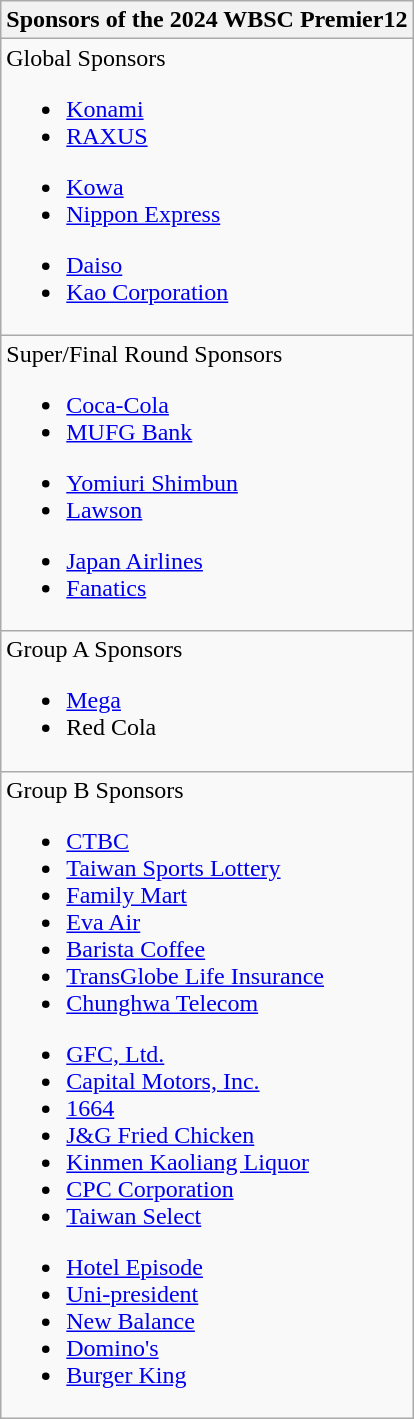<table class="wikitable collapsible " style="float:center; margin:10px;">
<tr>
<th>Sponsors of the 2024 WBSC Premier12</th>
</tr>
<tr>
<td>Global Sponsors<br>
<ul><li><a href='#'>Konami</a></li><li><a href='#'>RAXUS</a></li></ul><ul><li><a href='#'>Kowa</a></li><li><a href='#'>Nippon Express</a></li></ul><ul><li><a href='#'>Daiso</a></li><li><a href='#'>Kao Corporation</a></li></ul></td>
</tr>
<tr>
<td>Super/Final Round Sponsors<br>
<ul><li><a href='#'>Coca-Cola</a></li><li><a href='#'>MUFG Bank</a></li></ul><ul><li><a href='#'>Yomiuri Shimbun</a></li><li><a href='#'>Lawson</a></li></ul><ul><li><a href='#'>Japan Airlines</a></li><li><a href='#'>Fanatics</a></li></ul></td>
</tr>
<tr>
<td>Group A Sponsors<br>
<ul><li><a href='#'>Mega</a></li><li>Red Cola</li></ul></td>
</tr>
<tr>
<td>Group B Sponsors<br>
<ul><li><a href='#'>CTBC</a></li><li><a href='#'>Taiwan Sports Lottery</a></li><li><a href='#'>Family Mart</a></li><li><a href='#'>Eva Air</a></li><li><a href='#'>Barista Coffee</a></li><li><a href='#'>TransGlobe Life Insurance</a></li><li><a href='#'>Chunghwa Telecom</a></li></ul><ul><li><a href='#'>GFC, Ltd.</a></li><li><a href='#'>Capital Motors, Inc.</a></li><li><a href='#'>1664</a></li><li><a href='#'>J&G Fried Chicken</a></li><li><a href='#'>Kinmen Kaoliang Liquor</a></li><li><a href='#'>CPC Corporation</a></li><li><a href='#'>Taiwan Select</a></li></ul><ul><li><a href='#'>Hotel Episode</a></li><li><a href='#'>Uni-president</a></li><li><a href='#'>New Balance</a></li><li><a href='#'>Domino's</a></li><li><a href='#'>Burger King</a></li></ul></td>
</tr>
</table>
